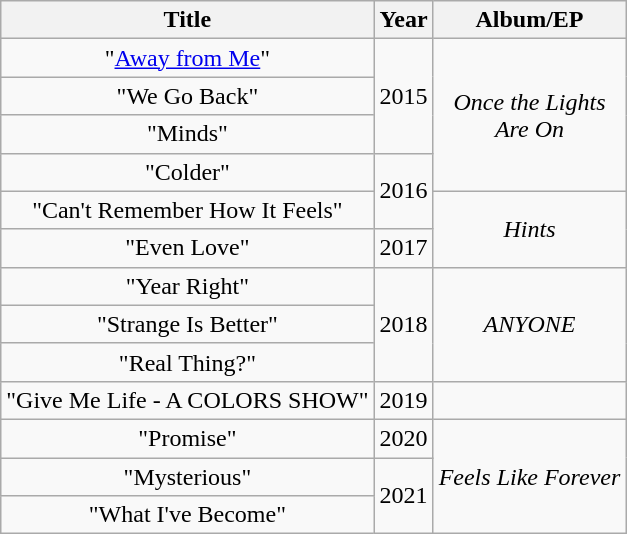<table class="wikitable plainrowheaders" style="text-align:center;">
<tr>
<th>Title</th>
<th scope="col">Year</th>
<th>Album/EP</th>
</tr>
<tr>
<td>"<a href='#'>Away from Me</a>"</td>
<td rowspan="3">2015</td>
<td rowspan="4"><em>Once the Lights</em><br><em>Are On</em></td>
</tr>
<tr>
<td>"We Go Back"</td>
</tr>
<tr>
<td>"Minds"</td>
</tr>
<tr>
<td>"Colder"</td>
<td rowspan="2">2016</td>
</tr>
<tr>
<td>"Can't Remember How It Feels"</td>
<td rowspan="2"><em>Hints</em></td>
</tr>
<tr>
<td>"Even Love"</td>
<td>2017</td>
</tr>
<tr>
<td>"Year Right"</td>
<td rowspan="3">2018</td>
<td rowspan="3"><em>ANYONE</em></td>
</tr>
<tr>
<td>"Strange Is Better"</td>
</tr>
<tr>
<td>"Real Thing?"</td>
</tr>
<tr>
<td>"Give Me Life - A COLORS SHOW"</td>
<td>2019</td>
<td></td>
</tr>
<tr>
<td>"Promise"</td>
<td>2020</td>
<td rowspan="3"><em>Feels Like Forever</em></td>
</tr>
<tr>
<td>"Mysterious"</td>
<td rowspan="2">2021</td>
</tr>
<tr>
<td>"What I've Become"</td>
</tr>
</table>
